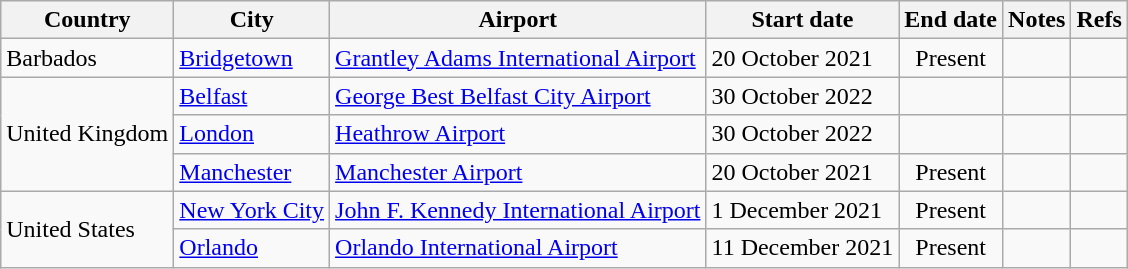<table class="wikitable sortable">
<tr>
<th>Country</th>
<th>City</th>
<th>Airport</th>
<th>Start date</th>
<th>End date</th>
<th>Notes</th>
<th class="unsortable">Refs</th>
</tr>
<tr>
<td>Barbados</td>
<td><a href='#'>Bridgetown</a></td>
<td><a href='#'>Grantley Adams International Airport</a></td>
<td>20 October 2021</td>
<td align=center>Present</td>
<td></td>
<td align=center></td>
</tr>
<tr>
<td rowspan=3>United Kingdom</td>
<td><a href='#'>Belfast</a></td>
<td><a href='#'>George Best Belfast City Airport</a></td>
<td>30 October 2022</td>
<td></td>
<td></td>
<td align=center></td>
</tr>
<tr>
<td><a href='#'>London</a></td>
<td><a href='#'>Heathrow Airport</a></td>
<td>30 October 2022</td>
<td></td>
<td></td>
<td align-center></td>
</tr>
<tr>
<td><a href='#'>Manchester</a></td>
<td><a href='#'>Manchester Airport</a></td>
<td>20 October 2021</td>
<td align=center>Present</td>
<td></td>
<td align=center></td>
</tr>
<tr>
<td rowspan="2">United States</td>
<td><a href='#'>New York City</a></td>
<td><a href='#'>John F. Kennedy International Airport</a></td>
<td>1 December 2021</td>
<td align=center>Present</td>
<td></td>
<td align=center></td>
</tr>
<tr>
<td><a href='#'>Orlando</a></td>
<td><a href='#'>Orlando International Airport</a></td>
<td>11 December 2021</td>
<td align=center>Present</td>
<td align=center></td>
<td align=center></td>
</tr>
</table>
